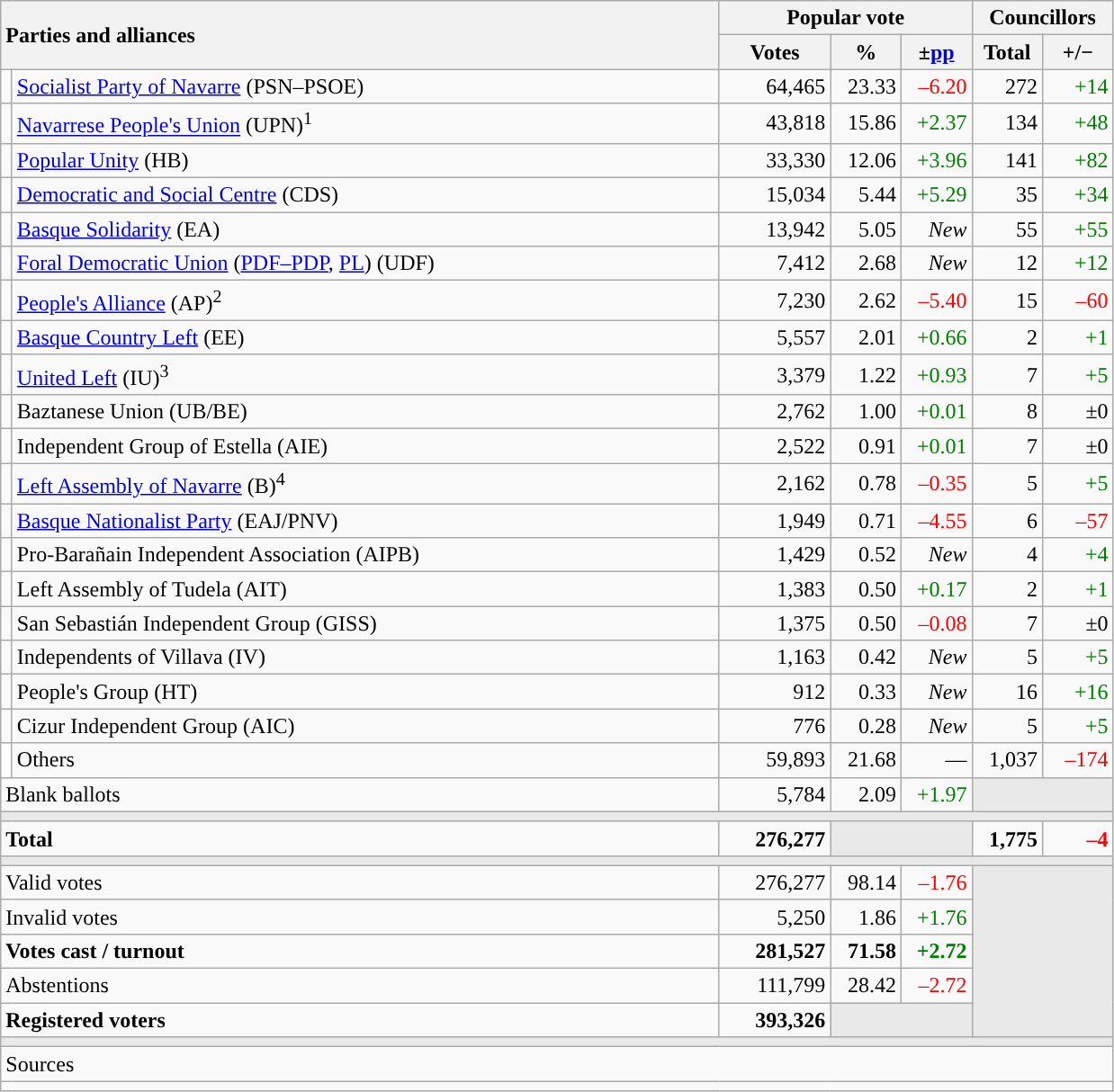<table class="wikitable" style="text-align:right;">
<tr>
<th style="text-align:left;" rowspan="2" colspan="2" width="525">Parties and alliances</th>
<th colspan="3">Popular vote</th>
<th colspan="2">Councillors</th>
</tr>
<tr>
<th width="75">Votes</th>
<th width="45">%</th>
<th width="45">±<a href='#'>pp</a></th>
<th width="45">Total</th>
<th width="45">+/−</th>
</tr>
<tr>
<td width="1" style="color:inherit;background:"></td>
<td align="left"><a href='#'>Socialist Party of Navarre</a> (PSN–PSOE)</td>
<td>64,465</td>
<td>23.33</td>
<td style="color:red;">–6.20</td>
<td>272</td>
<td style="color:green;">+14</td>
</tr>
<tr>
<td style="color:inherit;background:"></td>
<td align="left"><a href='#'>Navarrese People's Union</a> (UPN)<sup>1</sup></td>
<td>43,818</td>
<td>15.86</td>
<td style="color:green;">+2.37</td>
<td>134</td>
<td style="color:green;">+48</td>
</tr>
<tr>
<td style="color:inherit;background:"></td>
<td align="left"><a href='#'>Popular Unity</a> (HB)</td>
<td>33,330</td>
<td>12.06</td>
<td style="color:green;">+3.96</td>
<td>141</td>
<td style="color:green;">+82</td>
</tr>
<tr>
<td style="color:inherit;background:"></td>
<td align="left"><a href='#'>Democratic and Social Centre</a> (CDS)</td>
<td>15,034</td>
<td>5.44</td>
<td style="color:green;">+5.29</td>
<td>35</td>
<td style="color:green;">+34</td>
</tr>
<tr>
<td style="color:inherit;background:"></td>
<td align="left"><a href='#'>Basque Solidarity</a> (EA)</td>
<td>13,942</td>
<td>5.05</td>
<td><em>New</em></td>
<td>55</td>
<td style="color:green;">+55</td>
</tr>
<tr>
<td style="color:inherit;background:"></td>
<td align="left"><a href='#'>Foral Democratic Union</a> (<a href='#'>PDF–PDP</a>, <a href='#'>PL</a>) (UDF)</td>
<td>7,412</td>
<td>2.68</td>
<td><em>New</em></td>
<td>12</td>
<td style="color:green;">+12</td>
</tr>
<tr>
<td style="color:inherit;background:"></td>
<td align="left"><a href='#'>People's Alliance</a> (AP)<sup>2</sup></td>
<td>7,230</td>
<td>2.62</td>
<td style="color:red;">–5.40</td>
<td>15</td>
<td style="color:red;">–60</td>
</tr>
<tr>
<td style="color:inherit;background:"></td>
<td align="left"><a href='#'>Basque Country Left</a> (EE)</td>
<td>5,557</td>
<td>2.01</td>
<td style="color:green;">+0.66</td>
<td>2</td>
<td style="color:green;">+1</td>
</tr>
<tr>
<td style="color:inherit;background:"></td>
<td align="left"><a href='#'>United Left</a> (IU)<sup>3</sup></td>
<td>3,379</td>
<td>1.22</td>
<td style="color:green;">+0.93</td>
<td>7</td>
<td style="color:green;">+5</td>
</tr>
<tr>
<td style="color:inherit;background:"></td>
<td align="left">Baztanese Union (UB/BE)</td>
<td>2,762</td>
<td>1.00</td>
<td style="color:green;">+0.01</td>
<td>8</td>
<td>±0</td>
</tr>
<tr>
<td style="color:inherit;background:"></td>
<td align="left">Independent Group of Estella (AIE)</td>
<td>2,522</td>
<td>0.91</td>
<td style="color:green;">+0.01</td>
<td>7</td>
<td>±0</td>
</tr>
<tr>
<td style="color:inherit;background:"></td>
<td align="left"><a href='#'>Left Assembly of Navarre</a> (B)<sup>4</sup></td>
<td>2,162</td>
<td>0.78</td>
<td style="color:red;">–0.35</td>
<td>5</td>
<td style="color:green;">+5</td>
</tr>
<tr>
<td style="color:inherit;background:"></td>
<td align="left"><a href='#'>Basque Nationalist Party</a> (EAJ/PNV)</td>
<td>1,949</td>
<td>0.71</td>
<td style="color:red;">–4.55</td>
<td>6</td>
<td style="color:red;">–57</td>
</tr>
<tr>
<td style="color:inherit;background:"></td>
<td align="left">Pro-Barañain Independent Association (AIPB)</td>
<td>1,429</td>
<td>0.52</td>
<td><em>New</em></td>
<td>4</td>
<td style="color:green;">+4</td>
</tr>
<tr>
<td style="color:inherit;background:"></td>
<td align="left">Left Assembly of Tudela (AIT)</td>
<td>1,383</td>
<td>0.50</td>
<td style="color:green;">+0.17</td>
<td>2</td>
<td style="color:green;">+1</td>
</tr>
<tr>
<td style="color:inherit;background:"></td>
<td align="left">San Sebastián Independent Group (GISS)</td>
<td>1,375</td>
<td>0.50</td>
<td style="color:red;">–0.08</td>
<td>7</td>
<td>±0</td>
</tr>
<tr>
<td style="color:inherit;background:"></td>
<td align="left">Independents of Villava (IV)</td>
<td>1,163</td>
<td>0.42</td>
<td><em>New</em></td>
<td>5</td>
<td style="color:green;">+5</td>
</tr>
<tr>
<td style="color:inherit;background:"></td>
<td align="left">People's Group (HT)</td>
<td>912</td>
<td>0.33</td>
<td><em>New</em></td>
<td>16</td>
<td style="color:green;">+16</td>
</tr>
<tr>
<td style="color:inherit;background:"></td>
<td align="left">Cizur Independent Group (AIC)</td>
<td>776</td>
<td>0.28</td>
<td><em>New</em></td>
<td>5</td>
<td style="color:green;">+5</td>
</tr>
<tr>
<td bgcolor="white"></td>
<td align="left">Others</td>
<td>59,893</td>
<td>21.68</td>
<td>—</td>
<td>1,037</td>
<td style="color:red;">–174</td>
</tr>
<tr>
<td align="left" colspan="2">Blank ballots</td>
<td>5,784</td>
<td>2.09</td>
<td style="color:green;">+1.97</td>
<td bgcolor="#E9E9E9" colspan="2"></td>
</tr>
<tr>
<td colspan="7" bgcolor="#E9E9E9"></td>
</tr>
<tr style="font-weight:bold;">
<td align="left" colspan="2">Total</td>
<td>276,277</td>
<td bgcolor="#E9E9E9" colspan="2"></td>
<td>1,775</td>
<td style="color:red;">–4</td>
</tr>
<tr>
<td colspan="7" bgcolor="#E9E9E9"></td>
</tr>
<tr>
<td align="left" colspan="2">Valid votes</td>
<td>276,277</td>
<td>98.14</td>
<td style="color:red;">–1.76</td>
<td bgcolor="#E9E9E9" colspan="2" rowspan="5"></td>
</tr>
<tr>
<td align="left" colspan="2">Invalid votes</td>
<td>5,250</td>
<td>1.86</td>
<td style="color:green;">+1.76</td>
</tr>
<tr style="font-weight:bold;">
<td align="left" colspan="2">Votes cast / turnout</td>
<td>281,527</td>
<td>71.58</td>
<td style="color:green;">+2.72</td>
</tr>
<tr>
<td align="left" colspan="2">Abstentions</td>
<td>111,799</td>
<td>28.42</td>
<td style="color:red;">–2.72</td>
</tr>
<tr style="font-weight:bold;">
<td align="left" colspan="2">Registered voters</td>
<td>393,326</td>
<td bgcolor="#E9E9E9" colspan="2"></td>
</tr>
<tr>
<td colspan="7" bgcolor="#E9E9E9"></td>
</tr>
<tr>
<td align="left" colspan="7">Sources</td>
</tr>
<tr>
<td colspan="7" style="text-align:left; max-width:790px;"></td>
</tr>
</table>
